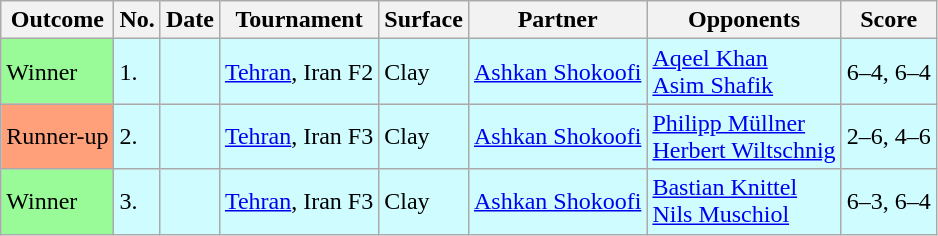<table class=wikitable>
<tr>
<th>Outcome</th>
<th>No.</th>
<th>Date</th>
<th>Tournament</th>
<th>Surface</th>
<th>Partner</th>
<th>Opponents</th>
<th>Score</th>
</tr>
<tr style="background:#cffcff;">
<td bgcolor=98FB98>Winner</td>
<td>1.</td>
<td></td>
<td> <a href='#'>Tehran</a>, Iran F2</td>
<td>Clay</td>
<td> <a href='#'>Ashkan Shokoofi</a></td>
<td> <a href='#'>Aqeel Khan</a><br> <a href='#'>Asim Shafik</a></td>
<td>6–4, 6–4</td>
</tr>
<tr style="background:#cffcff;">
<td bgcolor=FFA07A>Runner-up</td>
<td>2.</td>
<td></td>
<td> <a href='#'>Tehran</a>, Iran F3</td>
<td>Clay</td>
<td> <a href='#'>Ashkan Shokoofi</a></td>
<td> <a href='#'>Philipp Müllner</a><br> <a href='#'>Herbert Wiltschnig</a></td>
<td>2–6, 4–6</td>
</tr>
<tr style="background:#cffcff;">
<td bgcolor=98FB98>Winner</td>
<td>3.</td>
<td></td>
<td> <a href='#'>Tehran</a>, Iran F3</td>
<td>Clay</td>
<td> <a href='#'>Ashkan Shokoofi</a></td>
<td> <a href='#'>Bastian Knittel</a><br> <a href='#'>Nils Muschiol</a></td>
<td>6–3, 6–4</td>
</tr>
</table>
